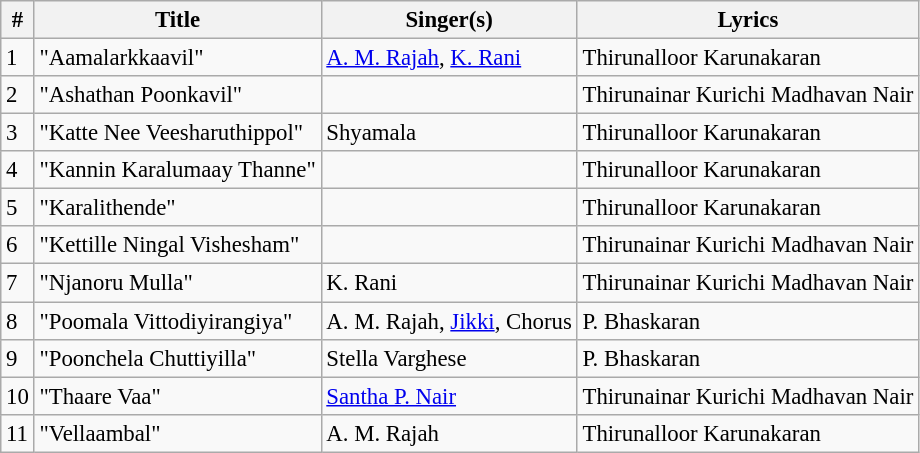<table class="wikitable" style="font-size:95%;">
<tr>
<th>#</th>
<th>Title</th>
<th>Singer(s)</th>
<th>Lyrics</th>
</tr>
<tr>
<td>1</td>
<td>"Aamalarkkaavil"</td>
<td><a href='#'>A. M. Rajah</a>, <a href='#'>K. Rani</a></td>
<td>Thirunalloor Karunakaran</td>
</tr>
<tr>
<td>2</td>
<td>"Ashathan Poonkavil"</td>
<td></td>
<td>Thirunainar Kurichi Madhavan Nair</td>
</tr>
<tr>
<td>3</td>
<td>"Katte Nee Veesharuthippol"</td>
<td>Shyamala</td>
<td>Thirunalloor Karunakaran</td>
</tr>
<tr>
<td>4</td>
<td>"Kannin Karalumaay Thanne"</td>
<td></td>
<td>Thirunalloor Karunakaran</td>
</tr>
<tr>
<td>5</td>
<td>"Karalithende"</td>
<td></td>
<td>Thirunalloor Karunakaran</td>
</tr>
<tr>
<td>6</td>
<td>"Kettille Ningal Vishesham"</td>
<td></td>
<td>Thirunainar Kurichi Madhavan Nair</td>
</tr>
<tr>
<td>7</td>
<td>"Njanoru Mulla"</td>
<td>K. Rani</td>
<td>Thirunainar Kurichi Madhavan Nair</td>
</tr>
<tr>
<td>8</td>
<td>"Poomala Vittodiyirangiya"</td>
<td>A. M. Rajah, <a href='#'>Jikki</a>, Chorus</td>
<td>P. Bhaskaran</td>
</tr>
<tr>
<td>9</td>
<td>"Poonchela Chuttiyilla"</td>
<td>Stella Varghese</td>
<td>P. Bhaskaran</td>
</tr>
<tr>
<td>10</td>
<td>"Thaare Vaa"</td>
<td><a href='#'>Santha P. Nair</a></td>
<td>Thirunainar Kurichi Madhavan Nair</td>
</tr>
<tr>
<td>11</td>
<td>"Vellaambal"</td>
<td>A. M. Rajah</td>
<td>Thirunalloor Karunakaran</td>
</tr>
</table>
